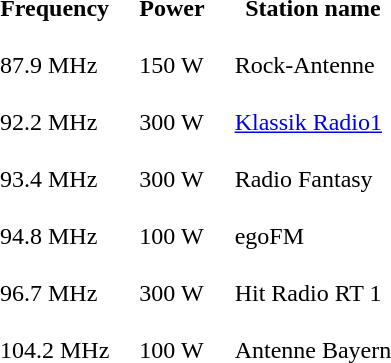<table border=0 cellpadding="10" cellspacing="0">
<tr>
<th>Frequency</th>
<th>Power</th>
<th>Station name</th>
</tr>
<tr>
<td>87.9 MHz</td>
<td>150 W</td>
<td>Rock-Antenne</td>
</tr>
<tr>
<td>92.2 MHz</td>
<td>300 W</td>
<td><a href='#'>Klassik Radio1</a></td>
</tr>
<tr>
<td>93.4 MHz</td>
<td>300 W</td>
<td>Radio Fantasy</td>
</tr>
<tr>
<td>94.8 MHz</td>
<td>100 W</td>
<td>egoFM</td>
</tr>
<tr>
<td>96.7 MHz</td>
<td>300 W</td>
<td>Hit Radio RT 1</td>
</tr>
<tr>
<td>104.2 MHz</td>
<td>100 W</td>
<td>Antenne Bayern</td>
</tr>
</table>
